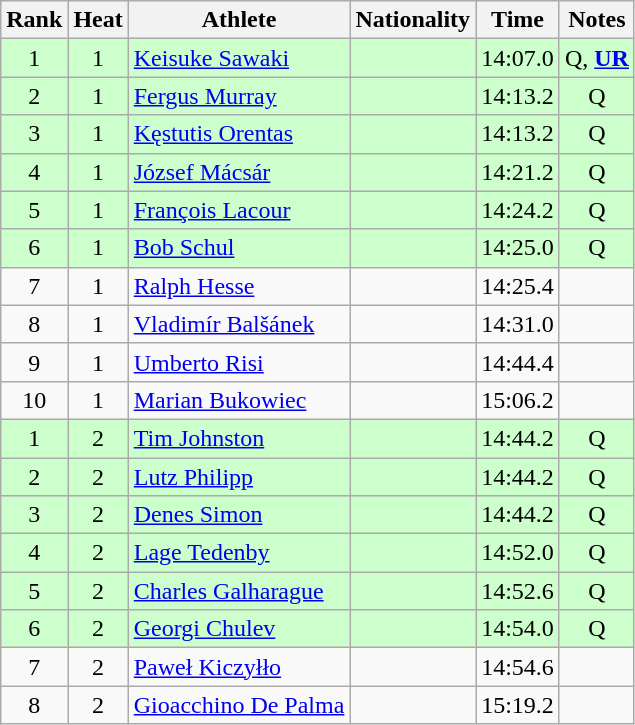<table class="wikitable sortable" style="text-align:center">
<tr>
<th>Rank</th>
<th>Heat</th>
<th>Athlete</th>
<th>Nationality</th>
<th>Time</th>
<th>Notes</th>
</tr>
<tr bgcolor=ccffcc>
<td>1</td>
<td>1</td>
<td align=left><a href='#'>Keisuke Sawaki</a></td>
<td align=left></td>
<td>14:07.0</td>
<td>Q, <strong><a href='#'>UR</a></strong></td>
</tr>
<tr bgcolor=ccffcc>
<td>2</td>
<td>1</td>
<td align=left><a href='#'>Fergus Murray</a></td>
<td align=left></td>
<td>14:13.2</td>
<td>Q</td>
</tr>
<tr bgcolor=ccffcc>
<td>3</td>
<td>1</td>
<td align=left><a href='#'>Kęstutis Orentas</a></td>
<td align=left></td>
<td>14:13.2</td>
<td>Q</td>
</tr>
<tr bgcolor=ccffcc>
<td>4</td>
<td>1</td>
<td align=left><a href='#'>József Mácsár</a></td>
<td align=left></td>
<td>14:21.2</td>
<td>Q</td>
</tr>
<tr bgcolor=ccffcc>
<td>5</td>
<td>1</td>
<td align=left><a href='#'>François Lacour</a></td>
<td align=left></td>
<td>14:24.2</td>
<td>Q</td>
</tr>
<tr bgcolor=ccffcc>
<td>6</td>
<td>1</td>
<td align=left><a href='#'>Bob Schul</a></td>
<td align=left></td>
<td>14:25.0</td>
<td>Q</td>
</tr>
<tr>
<td>7</td>
<td>1</td>
<td align=left><a href='#'>Ralph Hesse</a></td>
<td align=left></td>
<td>14:25.4</td>
<td></td>
</tr>
<tr>
<td>8</td>
<td>1</td>
<td align=left><a href='#'>Vladimír Balšánek</a></td>
<td align=left></td>
<td>14:31.0</td>
<td></td>
</tr>
<tr>
<td>9</td>
<td>1</td>
<td align=left><a href='#'>Umberto Risi</a></td>
<td align=left></td>
<td>14:44.4</td>
<td></td>
</tr>
<tr>
<td>10</td>
<td>1</td>
<td align=left><a href='#'>Marian Bukowiec</a></td>
<td align=left></td>
<td>15:06.2</td>
<td></td>
</tr>
<tr bgcolor=ccffcc>
<td>1</td>
<td>2</td>
<td align=left><a href='#'>Tim Johnston</a></td>
<td align=left></td>
<td>14:44.2</td>
<td>Q</td>
</tr>
<tr bgcolor=ccffcc>
<td>2</td>
<td>2</td>
<td align=left><a href='#'>Lutz Philipp</a></td>
<td align=left></td>
<td>14:44.2</td>
<td>Q</td>
</tr>
<tr bgcolor=ccffcc>
<td>3</td>
<td>2</td>
<td align=left><a href='#'>Denes Simon</a></td>
<td align=left></td>
<td>14:44.2</td>
<td>Q</td>
</tr>
<tr bgcolor=ccffcc>
<td>4</td>
<td>2</td>
<td align=left><a href='#'>Lage Tedenby</a></td>
<td align=left></td>
<td>14:52.0</td>
<td>Q</td>
</tr>
<tr bgcolor=ccffcc>
<td>5</td>
<td>2</td>
<td align=left><a href='#'>Charles Galharague</a></td>
<td align=left></td>
<td>14:52.6</td>
<td>Q</td>
</tr>
<tr bgcolor=ccffcc>
<td>6</td>
<td>2</td>
<td align=left><a href='#'>Georgi Chulev</a></td>
<td align=left></td>
<td>14:54.0</td>
<td>Q</td>
</tr>
<tr>
<td>7</td>
<td>2</td>
<td align=left><a href='#'>Paweł Kiczyłło</a></td>
<td align=left></td>
<td>14:54.6</td>
<td></td>
</tr>
<tr>
<td>8</td>
<td>2</td>
<td align=left><a href='#'>Gioacchino De Palma</a></td>
<td align=left></td>
<td>15:19.2</td>
<td></td>
</tr>
</table>
